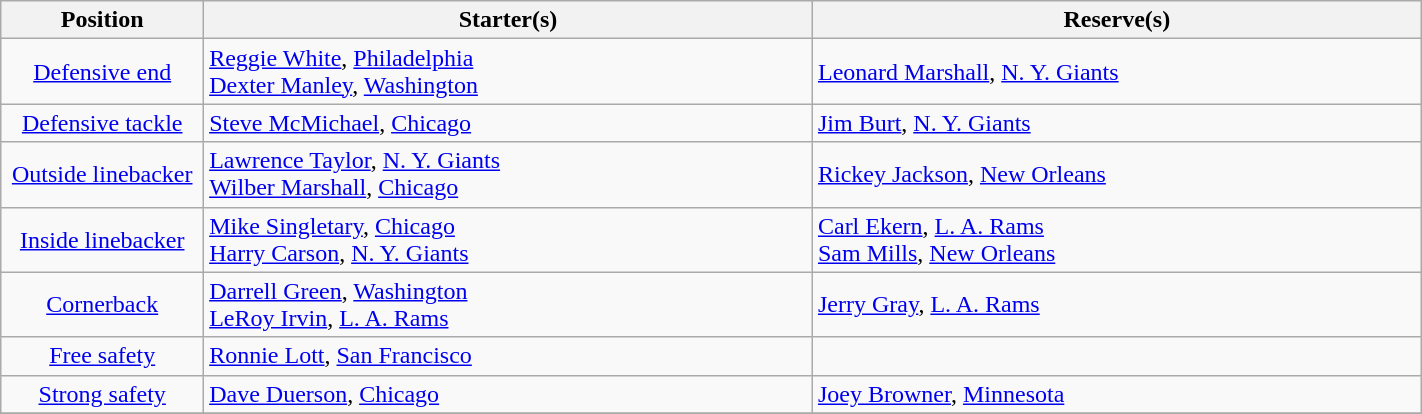<table class="wikitable" width=75%>
<tr>
<th width=10%>Position</th>
<th width=30%>Starter(s)</th>
<th width=30%>Reserve(s)</th>
</tr>
<tr>
<td align=center><a href='#'>Defensive end</a></td>
<td> <a href='#'>Reggie White</a>, <a href='#'>Philadelphia</a><br> <a href='#'>Dexter Manley</a>, <a href='#'>Washington</a></td>
<td> <a href='#'>Leonard Marshall</a>, <a href='#'>N. Y. Giants</a></td>
</tr>
<tr>
<td align=center><a href='#'>Defensive tackle</a></td>
<td> <a href='#'>Steve McMichael</a>, <a href='#'>Chicago</a></td>
<td> <a href='#'>Jim Burt</a>, <a href='#'>N. Y. Giants</a></td>
</tr>
<tr>
<td align=center><a href='#'>Outside linebacker</a></td>
<td> <a href='#'>Lawrence Taylor</a>, <a href='#'>N. Y. Giants</a><br> <a href='#'>Wilber Marshall</a>, <a href='#'>Chicago</a></td>
<td> <a href='#'>Rickey Jackson</a>, <a href='#'>New Orleans</a></td>
</tr>
<tr>
<td align=center><a href='#'>Inside linebacker</a></td>
<td> <a href='#'>Mike Singletary</a>, <a href='#'>Chicago</a><br> <a href='#'>Harry Carson</a>, <a href='#'>N. Y. Giants</a></td>
<td> <a href='#'>Carl Ekern</a>, <a href='#'>L. A. Rams</a><br> <a href='#'>Sam Mills</a>, <a href='#'>New Orleans</a></td>
</tr>
<tr>
<td align=center><a href='#'>Cornerback</a></td>
<td> <a href='#'>Darrell Green</a>, <a href='#'>Washington</a><br> <a href='#'>LeRoy Irvin</a>, <a href='#'>L. A. Rams</a></td>
<td> <a href='#'>Jerry Gray</a>, <a href='#'>L. A. Rams</a></td>
</tr>
<tr>
<td align=center><a href='#'>Free safety</a></td>
<td> <a href='#'>Ronnie Lott</a>, <a href='#'>San Francisco</a></td>
<td></td>
</tr>
<tr>
<td align=center><a href='#'>Strong safety</a></td>
<td> <a href='#'>Dave Duerson</a>, <a href='#'>Chicago</a></td>
<td> <a href='#'>Joey Browner</a>, <a href='#'>Minnesota</a></td>
</tr>
<tr>
</tr>
</table>
